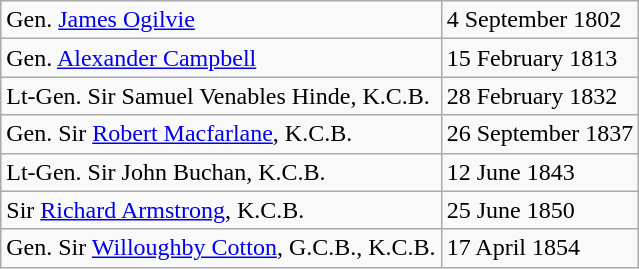<table class= "wikitable">
<tr>
<td>Gen. <a href='#'>James Ogilvie</a></td>
<td>4 September 1802</td>
</tr>
<tr>
<td>Gen. <a href='#'>Alexander Campbell</a></td>
<td>15 February 1813</td>
</tr>
<tr>
<td>Lt-Gen. Sir Samuel Venables Hinde, K.C.B.</td>
<td>28 February 1832</td>
</tr>
<tr>
<td>Gen. Sir <a href='#'>Robert Macfarlane</a>, K.C.B.</td>
<td>26 September 1837</td>
</tr>
<tr>
<td>Lt-Gen. Sir John Buchan, K.C.B.</td>
<td>12 June 1843</td>
</tr>
<tr>
<td>Sir <a href='#'>Richard Armstrong</a>, K.C.B.</td>
<td>25 June 1850</td>
</tr>
<tr>
<td>Gen. Sir <a href='#'>Willoughby Cotton</a>, G.C.B., K.C.B.</td>
<td>17 April 1854</td>
</tr>
</table>
